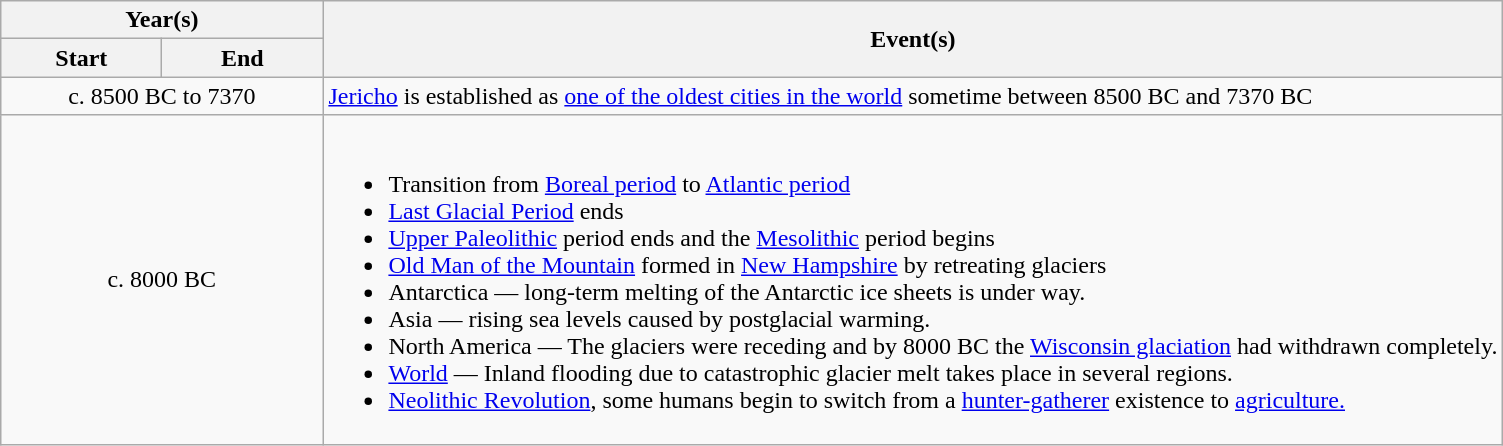<table class="wikitable">
<tr>
<th colspan="2">Year(s)</th>
<th rowspan="2">Event(s)</th>
</tr>
<tr>
<th style="width:100px;">Start</th>
<th style="width:100px;">End</th>
</tr>
<tr>
<td colspan="2" style="text-align:center;">c. 8500 BC to 7370</td>
<td><a href='#'>Jericho</a> is established as <a href='#'>one of the oldest cities in the world</a> sometime between 8500 BC and 7370 BC</td>
</tr>
<tr>
<td colspan="2" style="text-align:center;">c. 8000 BC</td>
<td><div><br><ul><li>Transition from <a href='#'>Boreal period</a> to <a href='#'>Atlantic period</a></li><li><a href='#'>Last Glacial Period</a> ends</li><li><a href='#'>Upper Paleolithic</a> period ends and the <a href='#'>Mesolithic</a> period begins</li><li><a href='#'>Old Man of the Mountain</a> formed in <a href='#'>New Hampshire</a> by retreating glaciers</li><li>Antarctica — long-term melting of the Antarctic ice sheets is under way.</li><li>Asia — rising sea levels caused by postglacial warming.</li><li>North America — The glaciers were receding and by 8000 BC the <a href='#'>Wisconsin glaciation</a> had withdrawn completely.</li><li><a href='#'>World</a> — Inland flooding due to catastrophic glacier melt takes place in several regions.</li><li><a href='#'>Neolithic Revolution</a>, some humans begin to switch from a <a href='#'>hunter-gatherer</a> existence to <a href='#'>agriculture.</a></li></ul></div></td>
</tr>
</table>
